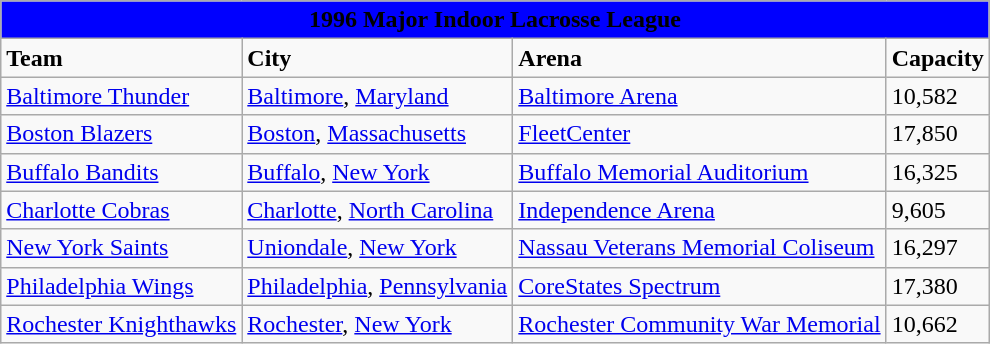<table class="wikitable" style="width:auto">
<tr>
<td bgcolor="#0000FF" align="center" colspan="6"><strong><span>1996 Major Indoor Lacrosse League</span></strong></td>
</tr>
<tr>
<td><strong>Team</strong></td>
<td><strong>City</strong></td>
<td><strong>Arena</strong></td>
<td><strong>Capacity</strong></td>
</tr>
<tr>
<td><a href='#'>Baltimore Thunder</a></td>
<td><a href='#'>Baltimore</a>, <a href='#'>Maryland</a></td>
<td><a href='#'>Baltimore Arena</a></td>
<td>10,582</td>
</tr>
<tr>
<td><a href='#'>Boston Blazers</a></td>
<td><a href='#'>Boston</a>, <a href='#'>Massachusetts</a></td>
<td><a href='#'>FleetCenter</a></td>
<td>17,850</td>
</tr>
<tr>
<td><a href='#'>Buffalo Bandits</a></td>
<td><a href='#'>Buffalo</a>, <a href='#'>New York</a></td>
<td><a href='#'>Buffalo Memorial Auditorium</a></td>
<td>16,325</td>
</tr>
<tr>
<td><a href='#'>Charlotte Cobras</a></td>
<td><a href='#'>Charlotte</a>, <a href='#'>North Carolina</a></td>
<td><a href='#'>Independence Arena</a></td>
<td>9,605</td>
</tr>
<tr>
<td><a href='#'>New York Saints</a></td>
<td><a href='#'>Uniondale</a>, <a href='#'>New York</a></td>
<td><a href='#'>Nassau Veterans Memorial Coliseum</a></td>
<td>16,297</td>
</tr>
<tr>
<td><a href='#'>Philadelphia Wings</a></td>
<td><a href='#'>Philadelphia</a>, <a href='#'>Pennsylvania</a></td>
<td><a href='#'>CoreStates Spectrum</a></td>
<td>17,380</td>
</tr>
<tr>
<td><a href='#'>Rochester Knighthawks</a></td>
<td><a href='#'>Rochester</a>, <a href='#'>New York</a></td>
<td><a href='#'>Rochester Community War Memorial</a></td>
<td>10,662</td>
</tr>
</table>
